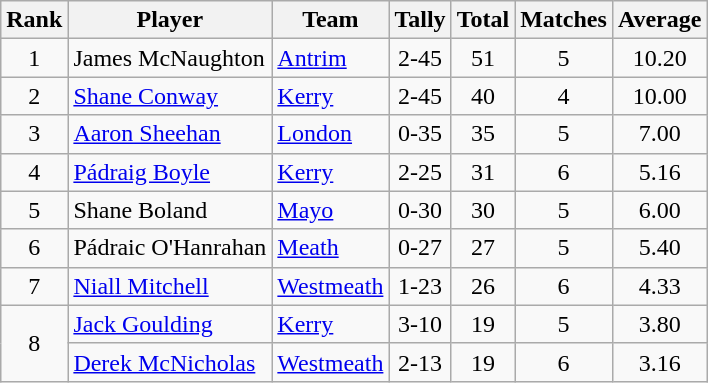<table class="wikitable">
<tr>
<th>Rank</th>
<th>Player</th>
<th>Team</th>
<th>Tally</th>
<th>Total</th>
<th>Matches</th>
<th>Average</th>
</tr>
<tr>
<td rowspan=1 align=center>1</td>
<td>James McNaughton</td>
<td><a href='#'>Antrim</a></td>
<td align=center>2-45</td>
<td align=center>51</td>
<td align=center>5</td>
<td align=center>10.20</td>
</tr>
<tr>
<td rowspan=1 align=center>2</td>
<td><a href='#'>Shane Conway</a></td>
<td><a href='#'>Kerry</a></td>
<td align=center>2-45</td>
<td align=center>40</td>
<td align=center>4</td>
<td align=center>10.00</td>
</tr>
<tr>
<td rowspan=1 align=center>3</td>
<td><a href='#'>Aaron Sheehan</a></td>
<td><a href='#'>London</a></td>
<td align=center>0-35</td>
<td align=center>35</td>
<td align=center>5</td>
<td align=center>7.00</td>
</tr>
<tr>
<td rowspan=1 align=center>4</td>
<td><a href='#'>Pádraig Boyle</a></td>
<td><a href='#'>Kerry</a></td>
<td align=center>2-25</td>
<td align=center>31</td>
<td align=center>6</td>
<td align=center>5.16</td>
</tr>
<tr>
<td rowspan=1 align=center>5</td>
<td>Shane Boland</td>
<td><a href='#'>Mayo</a></td>
<td align=center>0-30</td>
<td align=center>30</td>
<td align=center>5</td>
<td align=center>6.00</td>
</tr>
<tr>
<td rowspan=1 align=center>6</td>
<td>Pádraic O'Hanrahan</td>
<td><a href='#'>Meath</a></td>
<td align=center>0-27</td>
<td align=center>27</td>
<td align=center>5</td>
<td align=center>5.40</td>
</tr>
<tr>
<td rowspan=1 align=center>7</td>
<td><a href='#'>Niall Mitchell</a></td>
<td><a href='#'>Westmeath</a></td>
<td align=center>1-23</td>
<td align=center>26</td>
<td align=center>6</td>
<td align=center>4.33</td>
</tr>
<tr>
<td rowspan=2 align=center>8</td>
<td><a href='#'>Jack Goulding</a></td>
<td><a href='#'>Kerry</a></td>
<td align=center>3-10</td>
<td align=center>19</td>
<td align=center>5</td>
<td align=center>3.80</td>
</tr>
<tr>
<td><a href='#'>Derek McNicholas</a></td>
<td><a href='#'>Westmeath</a></td>
<td align=center>2-13</td>
<td align=center>19</td>
<td align=center>6</td>
<td align=center>3.16</td>
</tr>
</table>
